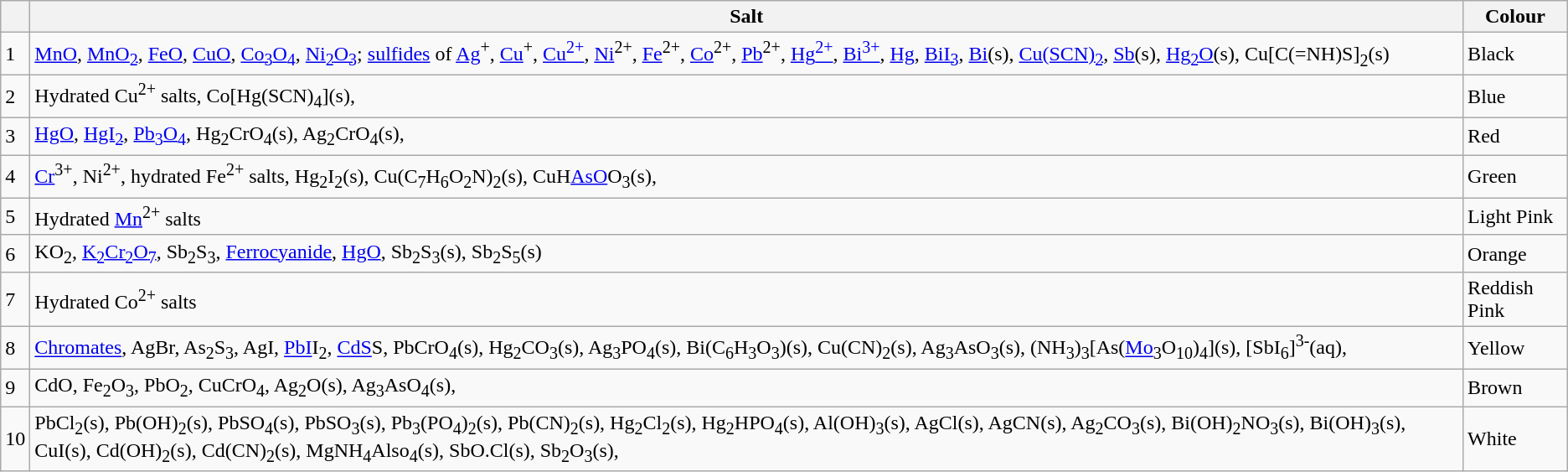<table class="wikitable" border="1">
<tr>
<th></th>
<th>Salt</th>
<th>Colour</th>
</tr>
<tr>
<td>1</td>
<td><a href='#'>MnO</a>, <a href='#'>MnO<sub>2</sub></a>, <a href='#'>FeO</a>, <a href='#'>CuO</a>, <a href='#'>Co<sub>3</sub>O<sub>4</sub></a>, <a href='#'>Ni<sub>2</sub>O<sub>3</sub></a>; <a href='#'>sulfides</a> of <a href='#'>Ag</a><sup>+</sup>, <a href='#'>Cu</a><sup>+</sup>, <a href='#'>Cu<sup>2+</sup></a>, <a href='#'>Ni</a><sup>2+</sup>, <a href='#'>Fe</a><sup>2+</sup>, <a href='#'>Co</a><sup>2+</sup>, <a href='#'>Pb</a><sup>2+</sup>, <a href='#'>Hg<sup>2+</sup></a>, <a href='#'>Bi<sup>3+</sup></a>, <a href='#'>Hg</a>, <a href='#'>BiI<sub>3</sub></a>, <a href='#'>Bi</a>(s), <a href='#'>Cu(SCN)<sub>2</sub></a>, <a href='#'>Sb</a>(s), <a href='#'>Hg<sub>2</sub>O</a>(s), Cu[C(=NH)S]<sub>2</sub>(s)</td>
<td>Black</td>
</tr>
<tr>
<td>2</td>
<td>Hydrated Cu<sup>2+</sup> salts, Co[Hg(SCN)<sub>4</sub>](s),</td>
<td>Blue</td>
</tr>
<tr>
<td>3</td>
<td><a href='#'>HgO</a>, <a href='#'>HgI<sub>2</sub></a>, <a href='#'>Pb<sub>3</sub>O<sub>4</sub></a>, Hg<sub>2</sub>CrO<sub>4</sub>(s), Ag<sub>2</sub>CrO<sub>4</sub>(s),</td>
<td>Red</td>
</tr>
<tr>
<td>4</td>
<td><a href='#'>Cr</a><sup>3+</sup>, Ni<sup>2+</sup>, hydrated Fe<sup>2+</sup> salts, Hg<sub>2</sub>I<sub>2</sub>(s), Cu(C<sub>7</sub>H<sub>6</sub>O<sub>2</sub>N)<sub>2</sub>(s), CuH<a href='#'>AsO</a>O<sub>3</sub>(s),</td>
<td>Green</td>
</tr>
<tr>
<td>5</td>
<td>Hydrated <a href='#'>Mn</a><sup>2+</sup> salts</td>
<td>Light Pink</td>
</tr>
<tr>
<td>6</td>
<td>KO<sub>2</sub>, <a href='#'>K<sub>2</sub>Cr<sub>2</sub>O<sub>7</sub></a>, Sb<sub>2</sub>S<sub>3</sub>, <a href='#'>Ferrocyanide</a>, <a href='#'>HgO</a>, Sb<sub>2</sub>S<sub>3</sub>(s), Sb<sub>2</sub>S<sub>5</sub>(s)</td>
<td>Orange</td>
</tr>
<tr>
<td>7</td>
<td>Hydrated Co<sup>2+</sup> salts</td>
<td>Reddish Pink</td>
</tr>
<tr>
<td>8</td>
<td><a href='#'>Chromates</a>, AgBr, As<sub>2</sub>S<sub>3</sub>, AgI, <a href='#'>PbI</a>I<sub>2</sub>, <a href='#'>CdS</a>S, PbCrO<sub>4</sub>(s), Hg<sub>2</sub>CO<sub>3</sub>(s), Ag<sub>3</sub>PO<sub>4</sub>(s), Bi(C<sub>6</sub>H<sub>3</sub>O<sub>3</sub>)(s), Cu(CN)<sub>2</sub>(s), Ag<sub>3</sub>AsO<sub>3</sub>(s), (NH<sub>3</sub>)<sub>3</sub>[As(<a href='#'>Mo</a><sub>3</sub>O<sub>10</sub>)<sub>4</sub>](s), [SbI<sub>6</sub>]<sup>3-</sup>(aq),</td>
<td>Yellow</td>
</tr>
<tr>
<td>9</td>
<td>CdO, Fe<sub>2</sub>O<sub>3</sub>, PbO<sub>2</sub>, CuCrO<sub>4</sub>, Ag<sub>2</sub>O(s), Ag<sub>3</sub>AsO<sub>4</sub>(s),</td>
<td>Brown</td>
</tr>
<tr>
<td>10</td>
<td>PbCl<sub>2</sub>(s), Pb(OH)<sub>2</sub>(s), PbSO<sub>4</sub>(s), PbSO<sub>3</sub>(s), Pb<sub>3</sub>(PO<sub>4</sub>)<sub>2</sub>(s), Pb(CN)<sub>2</sub>(s), Hg<sub>2</sub>Cl<sub>2</sub>(s), Hg<sub>2</sub>HPO<sub>4</sub>(s), Al(OH)<sub>3</sub>(s), AgCl(s), AgCN(s), Ag<sub>2</sub>CO<sub>3</sub>(s), Bi(OH)<sub>2</sub>NO<sub>3</sub>(s), Bi(OH)<sub>3</sub>(s), CuI(s), Cd(OH)<sub>2</sub>(s), Cd(CN)<sub>2</sub>(s), MgNH<sub>4</sub>Also<sub>4</sub>(s), SbO.Cl(s), Sb<sub>2</sub>O<sub>3</sub>(s),</td>
<td>White</td>
</tr>
</table>
